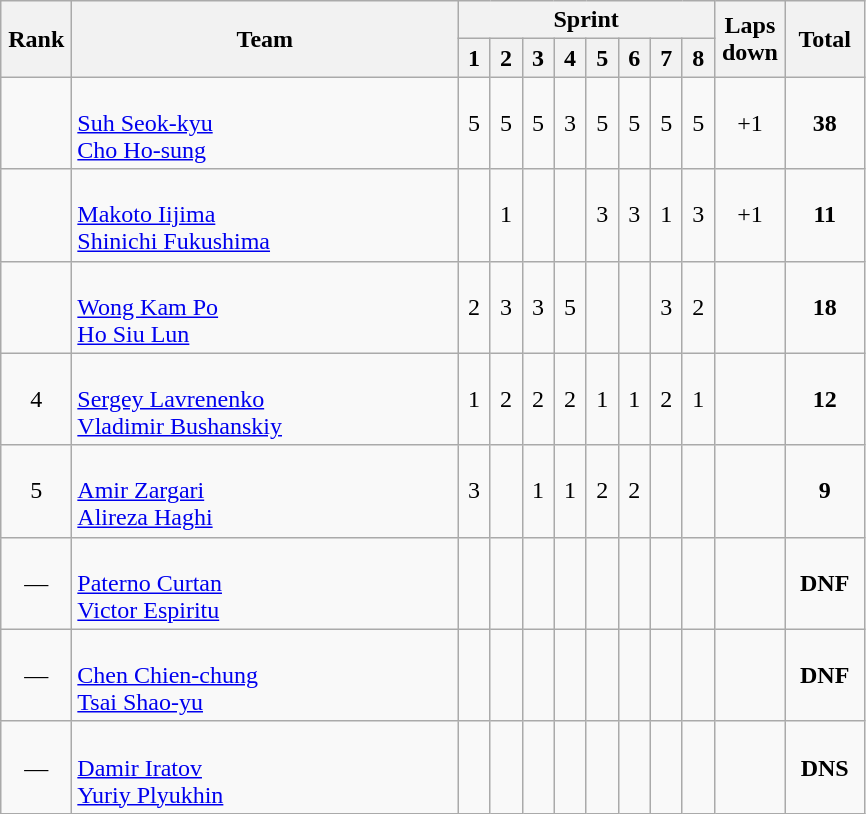<table class="wikitable" style="text-align:center">
<tr>
<th rowspan=2 width=40>Rank</th>
<th rowspan=2 width=250>Team</th>
<th colspan=8>Sprint</th>
<th rowspan=2 width=40>Laps down</th>
<th rowspan=2 width=45>Total</th>
</tr>
<tr>
<th width=14>1</th>
<th width=14>2</th>
<th width=14>3</th>
<th width=14>4</th>
<th width=14>5</th>
<th width=14>6</th>
<th width=14>7</th>
<th width=14>8</th>
</tr>
<tr>
<td></td>
<td align=left><br><a href='#'>Suh Seok-kyu</a><br><a href='#'>Cho Ho-sung</a></td>
<td>5</td>
<td>5</td>
<td>5</td>
<td>3</td>
<td>5</td>
<td>5</td>
<td>5</td>
<td>5</td>
<td>+1</td>
<td><strong>38</strong></td>
</tr>
<tr>
<td></td>
<td align=left><br><a href='#'>Makoto Iijima</a><br><a href='#'>Shinichi Fukushima</a></td>
<td></td>
<td>1</td>
<td></td>
<td></td>
<td>3</td>
<td>3</td>
<td>1</td>
<td>3</td>
<td>+1</td>
<td><strong>11</strong></td>
</tr>
<tr>
<td></td>
<td align=left><br><a href='#'>Wong Kam Po</a><br><a href='#'>Ho Siu Lun</a></td>
<td>2</td>
<td>3</td>
<td>3</td>
<td>5</td>
<td></td>
<td></td>
<td>3</td>
<td>2</td>
<td></td>
<td><strong>18</strong></td>
</tr>
<tr>
<td>4</td>
<td align=left><br><a href='#'>Sergey Lavrenenko</a><br><a href='#'>Vladimir Bushanskiy</a></td>
<td>1</td>
<td>2</td>
<td>2</td>
<td>2</td>
<td>1</td>
<td>1</td>
<td>2</td>
<td>1</td>
<td></td>
<td><strong>12</strong></td>
</tr>
<tr>
<td>5</td>
<td align=left><br><a href='#'>Amir Zargari</a><br><a href='#'>Alireza Haghi</a></td>
<td>3</td>
<td></td>
<td>1</td>
<td>1</td>
<td>2</td>
<td>2</td>
<td></td>
<td></td>
<td></td>
<td><strong>9</strong></td>
</tr>
<tr>
<td>—</td>
<td align=left><br><a href='#'>Paterno Curtan</a><br><a href='#'>Victor Espiritu</a></td>
<td></td>
<td></td>
<td></td>
<td></td>
<td></td>
<td></td>
<td></td>
<td></td>
<td></td>
<td><strong>DNF</strong></td>
</tr>
<tr>
<td>—</td>
<td align=left><br><a href='#'>Chen Chien-chung</a><br><a href='#'>Tsai Shao-yu</a></td>
<td></td>
<td></td>
<td></td>
<td></td>
<td></td>
<td></td>
<td></td>
<td></td>
<td></td>
<td><strong>DNF</strong></td>
</tr>
<tr>
<td>—</td>
<td align=left><br><a href='#'>Damir Iratov</a><br><a href='#'>Yuriy Plyukhin</a></td>
<td></td>
<td></td>
<td></td>
<td></td>
<td></td>
<td></td>
<td></td>
<td></td>
<td></td>
<td><strong>DNS</strong></td>
</tr>
</table>
